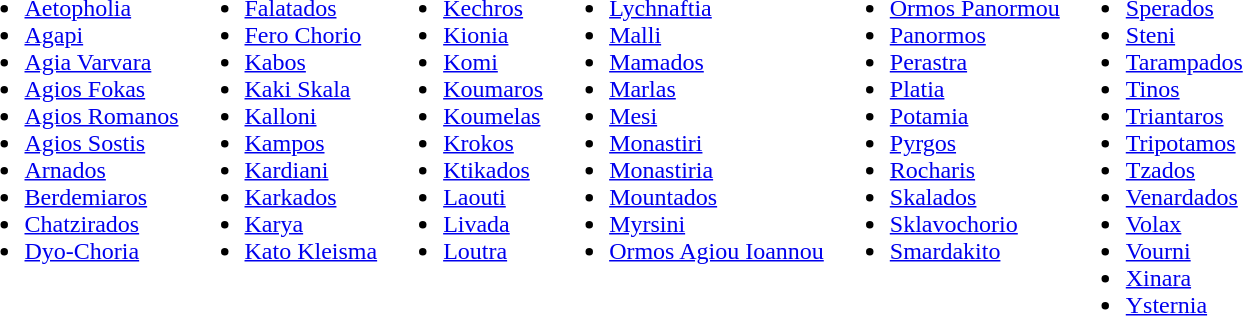<table style="background:transparent;">
<tr>
<td valign=top><br><ul><li><a href='#'>Aetopholia</a></li><li><a href='#'>Agapi</a></li><li><a href='#'>Agia Varvara</a></li><li><a href='#'>Agios Fokas</a></li><li><a href='#'>Agios Romanos</a></li><li><a href='#'>Agios Sostis</a></li><li><a href='#'>Arnados</a></li><li><a href='#'>Berdemiaros</a></li><li><a href='#'>Chatzirados</a></li><li><a href='#'>Dyo-Choria</a></li></ul></td>
<td valign=top><br><ul><li><a href='#'>Falatados</a></li><li><a href='#'>Fero Chorio</a></li><li><a href='#'>Kabos</a></li><li><a href='#'>Kaki Skala</a></li><li><a href='#'>Kalloni</a></li><li><a href='#'>Kampos</a></li><li><a href='#'>Kardiani</a></li><li><a href='#'>Karkados</a></li><li><a href='#'>Karya</a></li><li><a href='#'>Kato Kleisma</a></li></ul></td>
<td valign=top><br><ul><li><a href='#'>Kechros</a></li><li><a href='#'>Kionia</a></li><li><a href='#'>Komi</a></li><li><a href='#'>Koumaros</a></li><li><a href='#'>Koumelas</a></li><li><a href='#'>Krokos</a></li><li><a href='#'>Ktikados</a></li><li><a href='#'>Laouti</a></li><li><a href='#'>Livada</a></li><li><a href='#'>Loutra</a></li></ul></td>
<td valign=top><br><ul><li><a href='#'>Lychnaftia</a></li><li><a href='#'>Malli</a></li><li><a href='#'>Mamados</a></li><li><a href='#'>Marlas</a></li><li><a href='#'>Mesi</a></li><li><a href='#'>Monastiri</a></li><li><a href='#'>Monastiria</a></li><li><a href='#'>Mountados</a></li><li><a href='#'>Myrsini</a></li><li><a href='#'>Ormos Agiou Ioannou</a></li></ul></td>
<td valign=top><br><ul><li><a href='#'>Ormos Panormou</a></li><li><a href='#'>Panormos</a></li><li><a href='#'>Perastra</a></li><li><a href='#'>Platia</a></li><li><a href='#'>Potamia</a></li><li><a href='#'>Pyrgos</a></li><li><a href='#'>Rocharis</a></li><li><a href='#'>Skalados</a></li><li><a href='#'>Sklavochorio</a></li><li><a href='#'>Smardakito</a></li></ul></td>
<td valign=top><br><ul><li><a href='#'>Sperados</a></li><li><a href='#'>Steni</a></li><li><a href='#'>Tarampados</a></li><li><a href='#'>Tinos</a></li><li><a href='#'>Triantaros</a></li><li><a href='#'>Tripotamos</a></li><li><a href='#'>Tzados</a></li><li><a href='#'>Venardados</a></li><li><a href='#'>Volax</a></li><li><a href='#'>Vourni</a></li><li><a href='#'>Xinara</a></li><li><a href='#'>Ysternia</a></li></ul></td>
</tr>
</table>
